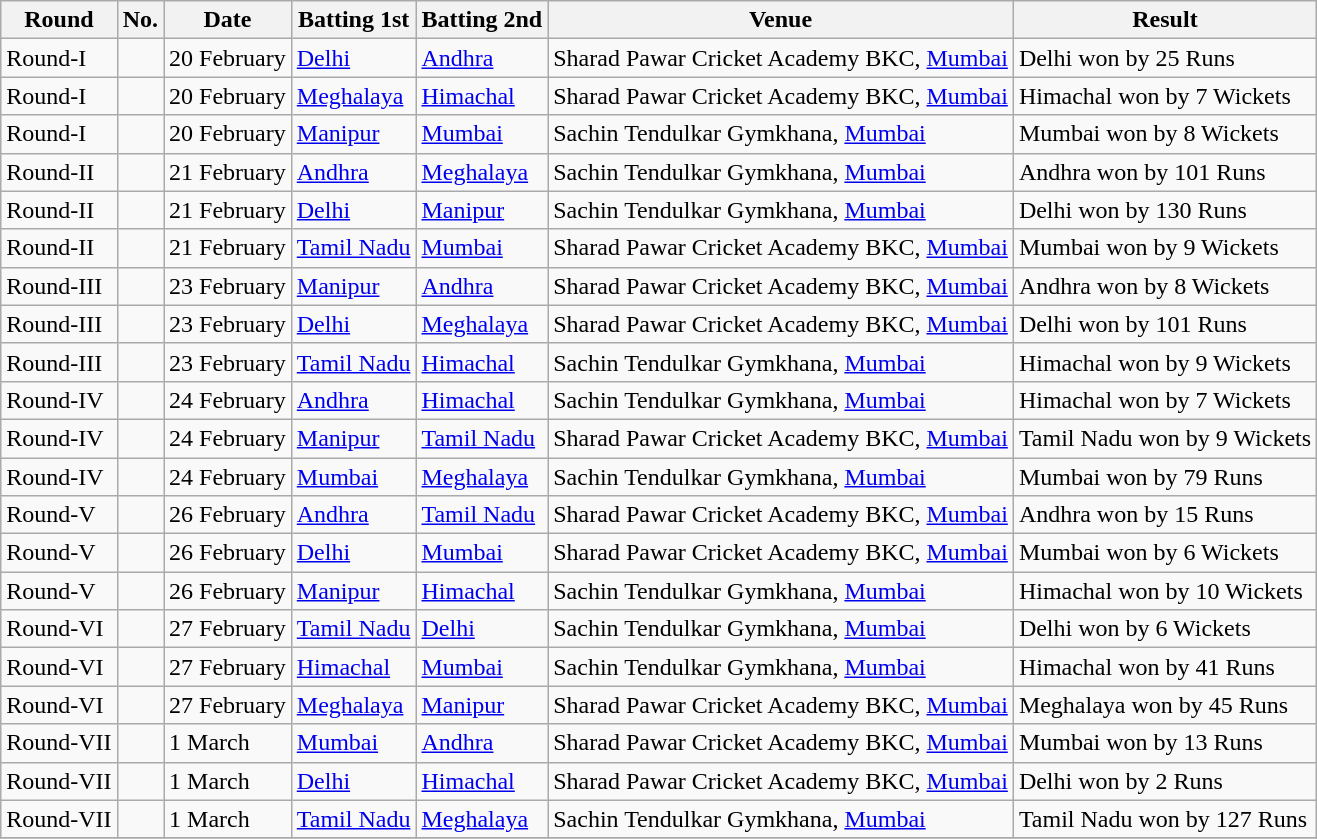<table class="wikitable collapsible sortable collapsed">
<tr>
<th>Round</th>
<th>No.</th>
<th>Date</th>
<th>Batting 1st</th>
<th>Batting 2nd</th>
<th>Venue</th>
<th>Result</th>
</tr>
<tr>
<td>Round-I</td>
<td></td>
<td>20 February</td>
<td><a href='#'>Delhi</a></td>
<td><a href='#'>Andhra</a></td>
<td>Sharad Pawar Cricket Academy BKC, <a href='#'>Mumbai</a></td>
<td>Delhi won by 25 Runs</td>
</tr>
<tr>
<td>Round-I</td>
<td></td>
<td>20 February</td>
<td><a href='#'>Meghalaya</a></td>
<td><a href='#'>Himachal</a></td>
<td>Sharad Pawar Cricket Academy BKC, <a href='#'>Mumbai</a></td>
<td>Himachal won by 7 Wickets</td>
</tr>
<tr>
<td>Round-I</td>
<td></td>
<td>20 February</td>
<td><a href='#'>Manipur</a></td>
<td><a href='#'>Mumbai</a></td>
<td>Sachin Tendulkar Gymkhana, <a href='#'>Mumbai</a></td>
<td>Mumbai won by 8 Wickets</td>
</tr>
<tr>
<td>Round-II</td>
<td></td>
<td>21 February</td>
<td><a href='#'>Andhra</a></td>
<td><a href='#'>Meghalaya</a></td>
<td>Sachin Tendulkar Gymkhana, <a href='#'>Mumbai</a></td>
<td>Andhra won by 101 Runs</td>
</tr>
<tr>
<td>Round-II</td>
<td></td>
<td>21 February</td>
<td><a href='#'>Delhi</a></td>
<td><a href='#'>Manipur</a></td>
<td>Sachin Tendulkar Gymkhana, <a href='#'>Mumbai</a></td>
<td>Delhi won by 130 Runs</td>
</tr>
<tr>
<td>Round-II</td>
<td></td>
<td>21 February</td>
<td><a href='#'>Tamil Nadu</a></td>
<td><a href='#'>Mumbai</a></td>
<td>Sharad Pawar Cricket Academy BKC, <a href='#'>Mumbai</a></td>
<td>Mumbai won by 9 Wickets</td>
</tr>
<tr>
<td>Round-III</td>
<td></td>
<td>23 February</td>
<td><a href='#'>Manipur</a></td>
<td><a href='#'>Andhra</a></td>
<td>Sharad Pawar Cricket Academy BKC, <a href='#'>Mumbai</a></td>
<td>Andhra won by 8 Wickets</td>
</tr>
<tr>
<td>Round-III</td>
<td></td>
<td>23 February</td>
<td><a href='#'>Delhi</a></td>
<td><a href='#'>Meghalaya</a></td>
<td>Sharad Pawar Cricket Academy BKC, <a href='#'>Mumbai</a></td>
<td>Delhi won by 101 Runs</td>
</tr>
<tr>
<td>Round-III</td>
<td></td>
<td>23 February</td>
<td><a href='#'>Tamil Nadu</a></td>
<td><a href='#'>Himachal</a></td>
<td>Sachin Tendulkar Gymkhana, <a href='#'>Mumbai</a></td>
<td>Himachal won by 9 Wickets</td>
</tr>
<tr>
<td>Round-IV</td>
<td></td>
<td>24 February</td>
<td><a href='#'>Andhra</a></td>
<td><a href='#'>Himachal</a></td>
<td>Sachin Tendulkar Gymkhana, <a href='#'>Mumbai</a></td>
<td>Himachal won by 7 Wickets</td>
</tr>
<tr>
<td>Round-IV</td>
<td></td>
<td>24 February</td>
<td><a href='#'>Manipur</a></td>
<td><a href='#'>Tamil Nadu</a></td>
<td>Sharad Pawar Cricket Academy BKC, <a href='#'>Mumbai</a></td>
<td>Tamil Nadu won by 9 Wickets</td>
</tr>
<tr>
<td>Round-IV</td>
<td></td>
<td>24 February</td>
<td><a href='#'>Mumbai</a></td>
<td><a href='#'>Meghalaya</a></td>
<td>Sachin Tendulkar Gymkhana, <a href='#'>Mumbai</a></td>
<td>Mumbai won by 79 Runs</td>
</tr>
<tr>
<td>Round-V</td>
<td></td>
<td>26 February</td>
<td><a href='#'>Andhra</a></td>
<td><a href='#'>Tamil Nadu</a></td>
<td>Sharad Pawar Cricket Academy BKC, <a href='#'>Mumbai</a></td>
<td>Andhra won by 15 Runs</td>
</tr>
<tr>
<td>Round-V</td>
<td></td>
<td>26 February</td>
<td><a href='#'>Delhi</a></td>
<td><a href='#'>Mumbai</a></td>
<td>Sharad Pawar Cricket Academy BKC, <a href='#'>Mumbai</a></td>
<td>Mumbai won by 6 Wickets</td>
</tr>
<tr>
<td>Round-V</td>
<td></td>
<td>26 February</td>
<td><a href='#'>Manipur</a></td>
<td><a href='#'>Himachal</a></td>
<td>Sachin Tendulkar Gymkhana, <a href='#'>Mumbai</a></td>
<td>Himachal won by 10 Wickets</td>
</tr>
<tr>
<td>Round-VI</td>
<td></td>
<td>27 February</td>
<td><a href='#'>Tamil Nadu</a></td>
<td><a href='#'>Delhi</a></td>
<td>Sachin Tendulkar Gymkhana, <a href='#'>Mumbai</a></td>
<td>Delhi won by 6 Wickets</td>
</tr>
<tr>
<td>Round-VI</td>
<td></td>
<td>27 February</td>
<td><a href='#'>Himachal</a></td>
<td><a href='#'>Mumbai</a></td>
<td>Sachin Tendulkar Gymkhana, <a href='#'>Mumbai</a></td>
<td>Himachal won by 41 Runs</td>
</tr>
<tr>
<td>Round-VI</td>
<td></td>
<td>27 February</td>
<td><a href='#'>Meghalaya</a></td>
<td><a href='#'>Manipur</a></td>
<td>Sharad Pawar Cricket Academy BKC, <a href='#'>Mumbai</a></td>
<td>Meghalaya won by 45 Runs</td>
</tr>
<tr>
<td>Round-VII</td>
<td></td>
<td>1 March</td>
<td><a href='#'>Mumbai</a></td>
<td><a href='#'>Andhra</a></td>
<td>Sharad Pawar Cricket Academy BKC, <a href='#'>Mumbai</a></td>
<td>Mumbai won by 13 Runs</td>
</tr>
<tr>
<td>Round-VII</td>
<td></td>
<td>1 March</td>
<td><a href='#'>Delhi</a></td>
<td><a href='#'>Himachal</a></td>
<td>Sharad Pawar Cricket Academy BKC, <a href='#'>Mumbai</a></td>
<td>Delhi won by 2 Runs</td>
</tr>
<tr>
<td>Round-VII</td>
<td></td>
<td>1 March</td>
<td><a href='#'>Tamil Nadu</a></td>
<td><a href='#'>Meghalaya</a></td>
<td>Sachin Tendulkar Gymkhana, <a href='#'>Mumbai</a></td>
<td>Tamil Nadu won by 127 Runs</td>
</tr>
<tr>
</tr>
</table>
